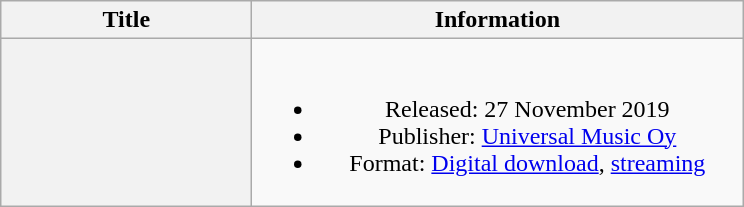<table class="wikitable plainrowheaders" style="text-align:center;">
<tr>
<th scope="col" style="width:10em;">Title</th>
<th scope="col" style="width:20em;">Information</th>
</tr>
<tr>
<th scope="row"></th>
<td><br><ul><li>Released: 27 November 2019</li><li>Publisher: <a href='#'>Universal Music Oy</a></li><li>Format: <a href='#'>Digital download</a>, <a href='#'>streaming</a></li></ul></td>
</tr>
</table>
